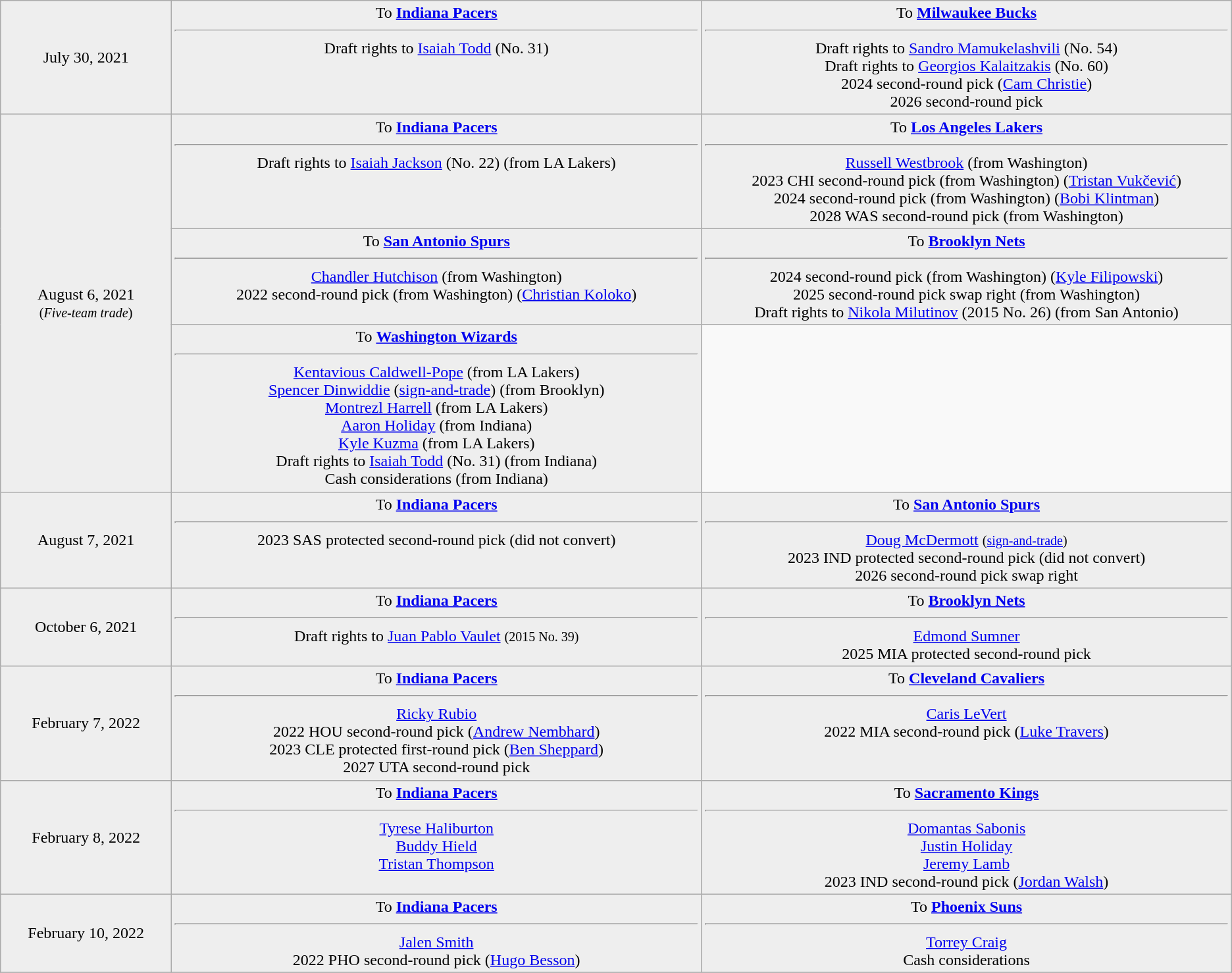<table class="wikitable sortable sortable" style="text-align: center">
<tr style="background:#eee;">
<td style="width:10%">July 30, 2021</td>
<td style="width:31%; vertical-align:top;">To <strong><a href='#'>Indiana Pacers</a></strong><hr>Draft rights to <a href='#'>Isaiah Todd</a> (No. 31)</td>
<td style="width:31%; vertical-align:top;">To <strong><a href='#'>Milwaukee Bucks</a></strong><hr>Draft rights to <a href='#'>Sandro Mamukelashvili</a> (No. 54)<br>Draft rights to <a href='#'>Georgios Kalaitzakis</a> (No. 60)<br>2024 second-round pick (<a href='#'>Cam Christie</a>)<br>2026 second-round pick</td>
</tr>
<tr style="background:#eee;">
<td rowspan="3">August 6, 2021<br><small>(<em>Five-team trade</em>)</small></td>
<td style="vertical-align:top;">To <strong><a href='#'>Indiana Pacers</a></strong><hr>Draft rights to <a href='#'>Isaiah Jackson</a> (No. 22) (from LA Lakers)</td>
<td style="vertical-align:top;">To <strong><a href='#'>Los Angeles Lakers</a></strong><hr><a href='#'>Russell Westbrook</a> (from Washington)<br>2023 CHI second-round pick (from Washington) (<a href='#'>Tristan Vukčević</a>)<br>2024 second-round pick (from Washington) (<a href='#'>Bobi Klintman</a>)<br>2028 WAS second-round pick (from Washington)</td>
</tr>
<tr style="background:#eee;">
<td style="vertical-align:top;">To <strong><a href='#'>San Antonio Spurs</a></strong><hr><a href='#'>Chandler Hutchison</a> (from Washington)<br>2022 second-round pick (from Washington) (<a href='#'>Christian Koloko</a>)</td>
<td style="vertical-align:top;">To <strong><a href='#'>Brooklyn Nets</a></strong><hr>2024 second-round pick (from Washington) (<a href='#'>Kyle Filipowski</a>)<br>2025 second-round pick swap right (from Washington)<br>Draft rights to <a href='#'>Nikola Milutinov</a> (2015 No. 26) (from San Antonio)</td>
</tr>
<tr style="background:#eee;">
<td style="vertical-align:top;">To <strong><a href='#'>Washington Wizards</a></strong><hr><a href='#'>Kentavious Caldwell-Pope</a> (from LA Lakers)<br><a href='#'>Spencer Dinwiddie</a> (<a href='#'>sign-and-trade</a>) (from Brooklyn)<br><a href='#'>Montrezl Harrell</a> (from LA Lakers)<br><a href='#'>Aaron Holiday</a> (from Indiana)<br><a href='#'>Kyle Kuzma</a> (from LA Lakers)<br>Draft rights to <a href='#'>Isaiah Todd</a> (No. 31) (from Indiana)<br>Cash considerations (from Indiana)</td>
</tr>
<tr style="background:#eee;">
<td style="width:10%">August 7, 2021</td>
<td style="width:31%; vertical-align:top;">To <strong><a href='#'>Indiana Pacers</a></strong><hr>2023 SAS protected second-round pick (did not convert)</td>
<td style="width:31%; vertical-align:top;">To <strong><a href='#'>San Antonio Spurs</a></strong><hr><a href='#'>Doug McDermott</a> <small>(<a href='#'>sign-and-trade</a>)</small><br>2023 IND protected second-round pick (did not convert)<br>2026 second-round pick swap right</td>
</tr>
<tr style="background:#eee;">
<td style="width:10%">October 6, 2021</td>
<td style="width:31%; vertical-align:top;">To <strong><a href='#'>Indiana Pacers</a></strong><hr>Draft rights to <a href='#'>Juan Pablo Vaulet</a> <small>(2015 No. 39)</small></td>
<td style="width:31%; vertical-align:top;">To <strong><a href='#'>Brooklyn Nets</a></strong><hr><a href='#'>Edmond Sumner</a><br>2025 MIA protected second-round pick</td>
</tr>
<tr style="background:#eee;">
<td style="width:10%">February 7, 2022</td>
<td style="width:31%; vertical-align:top;">To <strong><a href='#'>Indiana Pacers</a></strong><hr><a href='#'>Ricky Rubio</a><br>2022 HOU second-round pick (<a href='#'>Andrew Nembhard</a>)<br>2023 CLE protected first-round pick (<a href='#'>Ben Sheppard</a>)<br>2027 UTA second-round pick</td>
<td style="width:31%; vertical-align:top;">To <strong><a href='#'>Cleveland Cavaliers</a></strong><hr><a href='#'>Caris LeVert</a><br>2022 MIA second-round pick (<a href='#'>Luke Travers</a>)</td>
</tr>
<tr style="background:#eee;">
<td style="width:10%">February 8, 2022</td>
<td style="width:31%; vertical-align:top;">To <strong><a href='#'>Indiana Pacers</a></strong><hr><a href='#'>Tyrese Haliburton</a><br><a href='#'>Buddy Hield</a><br><a href='#'>Tristan Thompson</a></td>
<td style="width:31%; vertical-align:top;">To <strong><a href='#'>Sacramento Kings</a></strong><hr><a href='#'>Domantas Sabonis</a><br><a href='#'>Justin Holiday</a><br><a href='#'>Jeremy Lamb</a><br>2023 IND second-round pick (<a href='#'>Jordan Walsh</a>)</td>
</tr>
<tr style="background:#eee;">
<td style="width:10%">February 10, 2022</td>
<td style="width:31%; vertical-align:top;">To <strong><a href='#'>Indiana Pacers</a></strong><hr><a href='#'>Jalen Smith</a><br>2022 PHO second-round pick (<a href='#'>Hugo Besson</a>)</td>
<td style="width:31%; vertical-align:top;">To <strong><a href='#'>Phoenix Suns</a></strong><hr><a href='#'>Torrey Craig</a><br>Cash considerations</td>
</tr>
<tr style="background:#eee;">
</tr>
</table>
